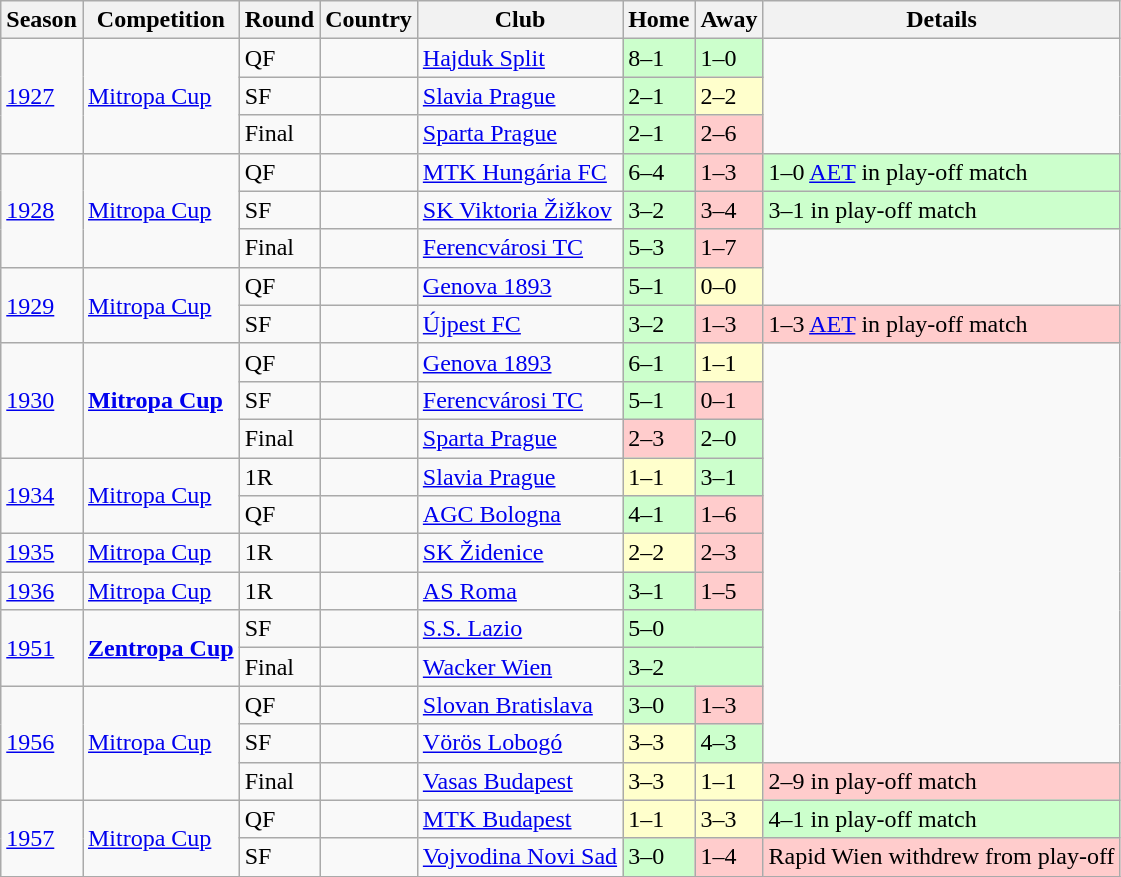<table class="wikitable">
<tr>
<th>Season</th>
<th>Competition</th>
<th>Round</th>
<th>Country</th>
<th>Club</th>
<th>Home</th>
<th>Away</th>
<th>Details</th>
</tr>
<tr>
<td rowspan="3"><a href='#'>1927</a></td>
<td rowspan="3"><a href='#'>Mitropa Cup</a></td>
<td>QF</td>
<td></td>
<td><a href='#'>Hajduk Split</a></td>
<td style="background:#cfc">8–1</td>
<td style="background:#cfc">1–0</td>
</tr>
<tr>
<td>SF</td>
<td></td>
<td><a href='#'>Slavia Prague</a></td>
<td style="background:#cfc">2–1</td>
<td style="background:#ffc">2–2</td>
</tr>
<tr>
<td>Final</td>
<td></td>
<td><a href='#'>Sparta Prague</a></td>
<td style="background:#cfc">2–1</td>
<td style="background:#fcc">2–6</td>
</tr>
<tr>
<td rowspan="3"><a href='#'>1928</a></td>
<td rowspan="3"><a href='#'>Mitropa Cup</a></td>
<td>QF</td>
<td></td>
<td><a href='#'>MTK Hungária FC</a></td>
<td style="background:#cfc">6–4</td>
<td style="background:#fcc">1–3</td>
<td style="background:#cfc">1–0 <a href='#'>AET</a> in play-off match</td>
</tr>
<tr>
<td>SF</td>
<td></td>
<td><a href='#'>SK Viktoria Žižkov</a></td>
<td style="background:#cfc">3–2</td>
<td style="background:#fcc">3–4</td>
<td style="background:#cfc">3–1 in play-off match</td>
</tr>
<tr>
<td>Final</td>
<td></td>
<td><a href='#'>Ferencvárosi TC</a></td>
<td style="background:#cfc">5–3</td>
<td style="background:#fcc">1–7</td>
</tr>
<tr>
<td rowspan="2"><a href='#'>1929</a></td>
<td rowspan="2"><a href='#'>Mitropa Cup</a></td>
<td>QF</td>
<td></td>
<td><a href='#'>Genova 1893</a></td>
<td style="background:#cfc">5–1</td>
<td style="background:#ffc">0–0</td>
</tr>
<tr>
<td>SF</td>
<td></td>
<td><a href='#'>Újpest FC</a></td>
<td style="background:#cfc">3–2</td>
<td style="background:#fcc">1–3</td>
<td style="background:#fcc">1–3 <a href='#'>AET</a> in play-off match</td>
</tr>
<tr>
<td rowspan="3"><a href='#'>1930</a></td>
<td rowspan="3"><strong><a href='#'>Mitropa Cup</a></strong></td>
<td>QF</td>
<td></td>
<td><a href='#'>Genova 1893</a></td>
<td style="background:#cfc">6–1</td>
<td style="background:#ffc">1–1</td>
</tr>
<tr>
<td>SF</td>
<td></td>
<td><a href='#'>Ferencvárosi TC</a></td>
<td style="background:#cfc">5–1</td>
<td style="background:#fcc">0–1</td>
</tr>
<tr>
<td>Final</td>
<td></td>
<td><a href='#'>Sparta Prague</a></td>
<td style="background:#fcc">2–3</td>
<td style="background:#cfc">2–0</td>
</tr>
<tr>
<td rowspan="2"><a href='#'>1934</a></td>
<td rowspan="2"><a href='#'>Mitropa Cup</a></td>
<td>1R</td>
<td></td>
<td><a href='#'>Slavia Prague</a></td>
<td style="background:#ffc">1–1</td>
<td style="background:#cfc">3–1</td>
</tr>
<tr>
<td>QF</td>
<td></td>
<td><a href='#'>AGC Bologna</a></td>
<td style="background:#cfc">4–1</td>
<td style="background:#fcc">1–6</td>
</tr>
<tr>
<td><a href='#'>1935</a></td>
<td><a href='#'>Mitropa Cup</a></td>
<td>1R</td>
<td></td>
<td><a href='#'>SK Židenice</a></td>
<td style="background:#ffc">2–2</td>
<td style="background:#fcc">2–3</td>
</tr>
<tr>
<td><a href='#'>1936</a></td>
<td><a href='#'>Mitropa Cup</a></td>
<td>1R</td>
<td></td>
<td><a href='#'>AS Roma</a></td>
<td style="background:#cfc">3–1</td>
<td style="background:#fcc">1–5</td>
</tr>
<tr>
<td rowspan="2"><a href='#'>1951</a></td>
<td rowspan="2"><strong><a href='#'>Zentropa Cup</a></strong></td>
<td>SF</td>
<td></td>
<td><a href='#'>S.S. Lazio</a></td>
<td colspan="2" style="background:#cfc">5–0</td>
</tr>
<tr>
<td>Final</td>
<td></td>
<td><a href='#'>Wacker Wien</a></td>
<td colspan="2" style="background:#cfc">3–2</td>
</tr>
<tr>
<td rowspan="3"><a href='#'>1956</a></td>
<td rowspan="3"><a href='#'>Mitropa Cup</a></td>
<td>QF</td>
<td></td>
<td><a href='#'>Slovan Bratislava</a></td>
<td style="background:#cfc">3–0</td>
<td style="background:#fcc">1–3</td>
</tr>
<tr>
<td>SF</td>
<td></td>
<td><a href='#'>Vörös Lobogó</a></td>
<td style="background:#ffc">3–3</td>
<td style="background:#cfc">4–3</td>
</tr>
<tr>
<td>Final</td>
<td></td>
<td><a href='#'>Vasas Budapest</a></td>
<td style="background:#ffc">3–3</td>
<td style="background:#ffc">1–1</td>
<td style="background:#fcc">2–9 in play-off match</td>
</tr>
<tr>
<td rowspan="2"><a href='#'>1957</a></td>
<td rowspan="2"><a href='#'>Mitropa Cup</a></td>
<td>QF</td>
<td></td>
<td><a href='#'>MTK Budapest</a></td>
<td style="background:#ffc">1–1</td>
<td style="background:#ffc">3–3</td>
<td style="background:#cfc">4–1 in play-off match</td>
</tr>
<tr>
<td>SF</td>
<td></td>
<td><a href='#'>Vojvodina Novi Sad</a></td>
<td style="background:#cfc">3–0</td>
<td style="background:#fcc">1–4</td>
<td style="background:#fcc">Rapid Wien withdrew from play-off</td>
</tr>
<tr>
</tr>
</table>
